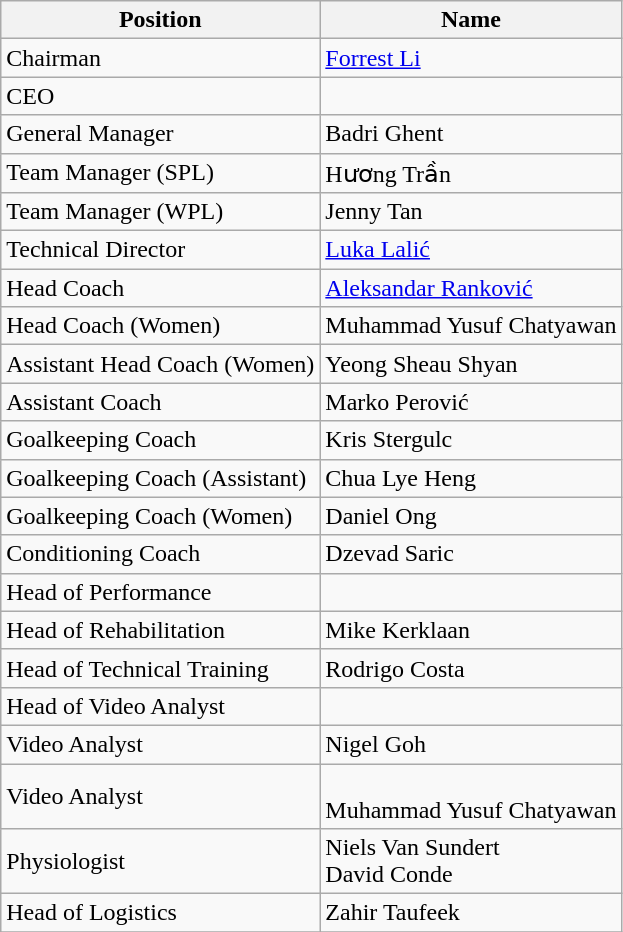<table class="wikitable">
<tr>
<th>Position</th>
<th>Name</th>
</tr>
<tr>
<td>Chairman</td>
<td> <a href='#'>Forrest Li</a></td>
</tr>
<tr>
<td>CEO</td>
<td></td>
</tr>
<tr>
<td>General Manager</td>
<td> Badri Ghent</td>
</tr>
<tr>
<td>Team Manager (SPL)</td>
<td> Hương Trần</td>
</tr>
<tr>
<td>Team Manager (WPL)</td>
<td> Jenny Tan</td>
</tr>
<tr>
<td>Technical Director</td>
<td> <a href='#'>Luka Lalić</a></td>
</tr>
<tr>
<td>Head Coach</td>
<td> <a href='#'>Aleksandar Ranković</a></td>
</tr>
<tr>
<td>Head Coach (Women)</td>
<td> Muhammad Yusuf Chatyawan</td>
</tr>
<tr>
<td>Assistant Head Coach (Women)</td>
<td> Yeong Sheau Shyan</td>
</tr>
<tr>
<td>Assistant Coach</td>
<td> Marko Perović</td>
</tr>
<tr>
<td>Goalkeeping Coach</td>
<td> Kris Stergulc</td>
</tr>
<tr>
<td>Goalkeeping Coach (Assistant)</td>
<td> Chua Lye Heng</td>
</tr>
<tr>
<td>Goalkeeping Coach (Women)</td>
<td> Daniel Ong</td>
</tr>
<tr>
<td>Conditioning Coach</td>
<td> Dzevad Saric</td>
</tr>
<tr>
<td>Head of Performance</td>
<td></td>
</tr>
<tr>
<td>Head of Rehabilitation</td>
<td> Mike Kerklaan</td>
</tr>
<tr>
<td>Head of Technical Training</td>
<td> Rodrigo Costa</td>
</tr>
<tr>
<td>Head of Video Analyst</td>
<td></td>
</tr>
<tr>
<td>Video Analyst</td>
<td> Nigel Goh</td>
</tr>
<tr>
<td>Video Analyst</td>
<td><br>Muhammad Yusuf Chatyawan</td>
</tr>
<tr>
<td>Physiologist</td>
<td>  Niels Van Sundert <br>  David Conde</td>
</tr>
<tr>
<td>Head of Logistics</td>
<td> Zahir Taufeek</td>
</tr>
<tr>
</tr>
</table>
